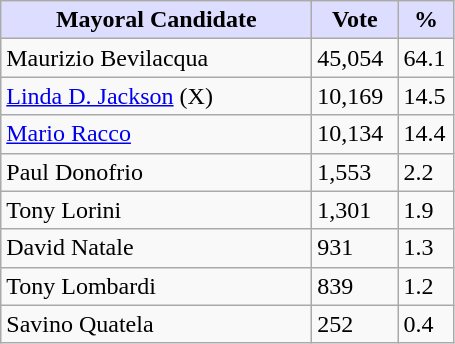<table class="wikitable">
<tr>
<th style="background:#ddf; width:200px;">Mayoral Candidate </th>
<th style="background:#ddf; width:50px;">Vote</th>
<th style="background:#ddf; width:30px;">%</th>
</tr>
<tr>
<td>Maurizio Bevilacqua</td>
<td>45,054</td>
<td>64.1</td>
</tr>
<tr>
<td><a href='#'>Linda D. Jackson</a> (X)</td>
<td>10,169</td>
<td>14.5</td>
</tr>
<tr>
<td><a href='#'>Mario Racco</a></td>
<td>10,134</td>
<td>14.4</td>
</tr>
<tr>
<td>Paul Donofrio</td>
<td>1,553</td>
<td>2.2</td>
</tr>
<tr>
<td>Tony Lorini</td>
<td>1,301</td>
<td>1.9</td>
</tr>
<tr>
<td>David Natale</td>
<td>931</td>
<td>1.3</td>
</tr>
<tr>
<td>Tony Lombardi</td>
<td>839</td>
<td>1.2</td>
</tr>
<tr>
<td>Savino Quatela</td>
<td>252</td>
<td>0.4</td>
</tr>
</table>
